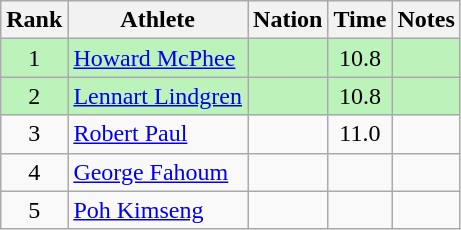<table class="wikitable sortable" style="text-align:center">
<tr>
<th>Rank</th>
<th>Athlete</th>
<th>Nation</th>
<th>Time</th>
<th>Notes</th>
</tr>
<tr bgcolor=bbf3bb>
<td>1</td>
<td align=left><a href='#'>Howard McPhee</a></td>
<td align=left></td>
<td>10.8</td>
<td></td>
</tr>
<tr bgcolor=bbf3bb>
<td>2</td>
<td align=left><a href='#'>Lennart Lindgren</a></td>
<td align=left></td>
<td>10.8</td>
<td></td>
</tr>
<tr>
<td>3</td>
<td align=left><a href='#'>Robert Paul</a></td>
<td align=left></td>
<td>11.0</td>
<td></td>
</tr>
<tr>
<td>4</td>
<td align=left><a href='#'>George Fahoum</a></td>
<td align=left></td>
<td></td>
<td></td>
</tr>
<tr>
<td>5</td>
<td align=left><a href='#'>Poh Kimseng</a></td>
<td align=left></td>
<td></td>
<td></td>
</tr>
</table>
